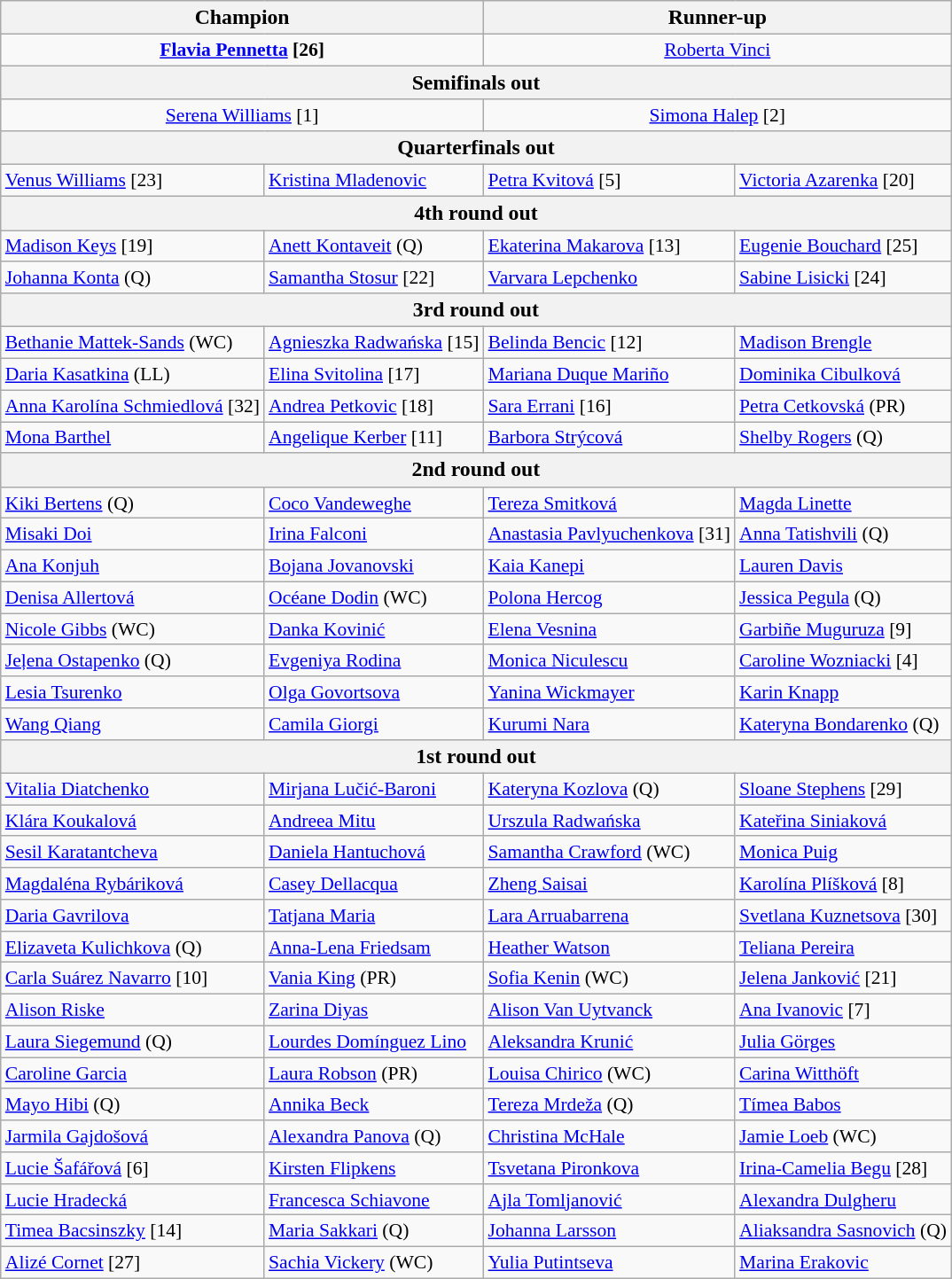<table class="wikitable collapsible collapsed" style="font-size:90%">
<tr style="font-size:110%">
<th colspan="2"><strong>Champion</strong></th>
<th colspan="2">Runner-up</th>
</tr>
<tr style="text-align:center;">
<td colspan="2"> <strong><a href='#'>Flavia Pennetta</a> [26]</strong></td>
<td colspan="2"> <a href='#'>Roberta Vinci</a></td>
</tr>
<tr style="font-size:110%">
<th colspan="4">Semifinals out</th>
</tr>
<tr style="text-align:center;">
<td colspan="2"> <a href='#'>Serena Williams</a> [1]</td>
<td colspan="2"> <a href='#'>Simona Halep</a> [2]</td>
</tr>
<tr style="font-size:110%">
<th colspan="4">Quarterfinals out</th>
</tr>
<tr>
<td> <a href='#'>Venus Williams</a> [23]</td>
<td> <a href='#'>Kristina Mladenovic</a></td>
<td> <a href='#'>Petra Kvitová</a> [5]</td>
<td> <a href='#'>Victoria Azarenka</a> [20]</td>
</tr>
<tr style="font-size:110%">
<th colspan="4">4th round out</th>
</tr>
<tr>
<td> <a href='#'>Madison Keys</a> [19]</td>
<td> <a href='#'>Anett Kontaveit</a> (Q)</td>
<td> <a href='#'>Ekaterina Makarova</a> [13]</td>
<td> <a href='#'>Eugenie Bouchard</a> [25]</td>
</tr>
<tr>
<td> <a href='#'>Johanna Konta</a> (Q)</td>
<td> <a href='#'>Samantha Stosur</a> [22]</td>
<td> <a href='#'>Varvara Lepchenko</a></td>
<td> <a href='#'>Sabine Lisicki</a> [24]</td>
</tr>
<tr style="font-size:110%">
<th colspan="4">3rd round out</th>
</tr>
<tr>
<td> <a href='#'>Bethanie Mattek-Sands</a> (WC)</td>
<td> <a href='#'>Agnieszka Radwańska</a> [15]</td>
<td> <a href='#'>Belinda Bencic</a> [12]</td>
<td> <a href='#'>Madison Brengle</a></td>
</tr>
<tr>
<td> <a href='#'>Daria Kasatkina</a> (LL)</td>
<td> <a href='#'>Elina Svitolina</a> [17]</td>
<td> <a href='#'>Mariana Duque Mariño</a></td>
<td> <a href='#'>Dominika Cibulková</a></td>
</tr>
<tr>
<td> <a href='#'>Anna Karolína Schmiedlová</a> [32]</td>
<td> <a href='#'>Andrea Petkovic</a> [18]</td>
<td> <a href='#'>Sara Errani</a> [16]</td>
<td> <a href='#'>Petra Cetkovská</a> (PR)</td>
</tr>
<tr>
<td> <a href='#'>Mona Barthel</a></td>
<td> <a href='#'>Angelique Kerber</a> [11]</td>
<td> <a href='#'>Barbora Strýcová</a></td>
<td> <a href='#'>Shelby Rogers</a> (Q)</td>
</tr>
<tr style="font-size:110%">
<th colspan="4">2nd round out</th>
</tr>
<tr>
<td> <a href='#'>Kiki Bertens</a> (Q)</td>
<td> <a href='#'>Coco Vandeweghe</a></td>
<td> <a href='#'>Tereza Smitková</a></td>
<td> <a href='#'>Magda Linette</a></td>
</tr>
<tr>
<td> <a href='#'>Misaki Doi</a></td>
<td> <a href='#'>Irina Falconi</a></td>
<td> <a href='#'>Anastasia Pavlyuchenkova</a> [31]</td>
<td> <a href='#'>Anna Tatishvili</a> (Q)</td>
</tr>
<tr>
<td> <a href='#'>Ana Konjuh</a></td>
<td> <a href='#'>Bojana Jovanovski</a></td>
<td> <a href='#'>Kaia Kanepi</a></td>
<td> <a href='#'>Lauren Davis</a></td>
</tr>
<tr>
<td> <a href='#'>Denisa Allertová</a></td>
<td> <a href='#'>Océane Dodin</a> (WC)</td>
<td> <a href='#'>Polona Hercog</a></td>
<td> <a href='#'>Jessica Pegula</a> (Q)</td>
</tr>
<tr>
<td> <a href='#'>Nicole Gibbs</a> (WC)</td>
<td> <a href='#'>Danka Kovinić</a></td>
<td> <a href='#'>Elena Vesnina</a></td>
<td> <a href='#'>Garbiñe Muguruza</a> [9]</td>
</tr>
<tr>
<td> <a href='#'>Jeļena Ostapenko</a> (Q)</td>
<td> <a href='#'>Evgeniya Rodina</a></td>
<td> <a href='#'>Monica Niculescu</a></td>
<td> <a href='#'>Caroline Wozniacki</a> [4]</td>
</tr>
<tr>
<td> <a href='#'>Lesia Tsurenko</a></td>
<td> <a href='#'>Olga Govortsova</a></td>
<td> <a href='#'>Yanina Wickmayer</a></td>
<td> <a href='#'>Karin Knapp</a></td>
</tr>
<tr>
<td> <a href='#'>Wang Qiang</a></td>
<td> <a href='#'>Camila Giorgi</a></td>
<td> <a href='#'>Kurumi Nara</a></td>
<td> <a href='#'>Kateryna Bondarenko</a> (Q)</td>
</tr>
<tr style="font-size:110%">
<th colspan="4">1st round out</th>
</tr>
<tr>
<td> <a href='#'>Vitalia Diatchenko</a></td>
<td> <a href='#'>Mirjana Lučić-Baroni</a></td>
<td> <a href='#'>Kateryna Kozlova</a> (Q)</td>
<td> <a href='#'>Sloane Stephens</a> [29]</td>
</tr>
<tr>
<td> <a href='#'>Klára Koukalová</a></td>
<td> <a href='#'>Andreea Mitu</a></td>
<td> <a href='#'>Urszula Radwańska</a></td>
<td> <a href='#'>Kateřina Siniaková</a></td>
</tr>
<tr>
<td> <a href='#'>Sesil Karatantcheva</a></td>
<td> <a href='#'>Daniela Hantuchová</a></td>
<td> <a href='#'>Samantha Crawford</a> (WC)</td>
<td> <a href='#'>Monica Puig</a></td>
</tr>
<tr>
<td> <a href='#'>Magdaléna Rybáriková</a></td>
<td> <a href='#'>Casey Dellacqua</a></td>
<td> <a href='#'>Zheng Saisai</a></td>
<td> <a href='#'>Karolína Plíšková</a> [8]</td>
</tr>
<tr>
<td> <a href='#'>Daria Gavrilova</a></td>
<td> <a href='#'>Tatjana Maria</a></td>
<td> <a href='#'>Lara Arruabarrena</a></td>
<td> <a href='#'>Svetlana Kuznetsova</a> [30]</td>
</tr>
<tr>
<td> <a href='#'>Elizaveta Kulichkova</a> (Q)</td>
<td> <a href='#'>Anna-Lena Friedsam</a></td>
<td> <a href='#'>Heather Watson</a></td>
<td> <a href='#'>Teliana Pereira</a></td>
</tr>
<tr>
<td> <a href='#'>Carla Suárez Navarro</a> [10]</td>
<td> <a href='#'>Vania King</a> (PR)</td>
<td> <a href='#'>Sofia Kenin</a> (WC)</td>
<td> <a href='#'>Jelena Janković</a> [21]</td>
</tr>
<tr>
<td> <a href='#'>Alison Riske</a></td>
<td> <a href='#'>Zarina Diyas</a></td>
<td> <a href='#'>Alison Van Uytvanck</a></td>
<td> <a href='#'>Ana Ivanovic</a> [7]</td>
</tr>
<tr>
<td> <a href='#'>Laura Siegemund</a> (Q)</td>
<td> <a href='#'>Lourdes Domínguez Lino</a></td>
<td> <a href='#'>Aleksandra Krunić</a></td>
<td> <a href='#'>Julia Görges</a></td>
</tr>
<tr>
<td> <a href='#'>Caroline Garcia</a></td>
<td> <a href='#'>Laura Robson</a> (PR)</td>
<td> <a href='#'>Louisa Chirico</a> (WC)</td>
<td> <a href='#'>Carina Witthöft</a></td>
</tr>
<tr>
<td> <a href='#'>Mayo Hibi</a> (Q)</td>
<td> <a href='#'>Annika Beck</a></td>
<td> <a href='#'>Tereza Mrdeža</a> (Q)</td>
<td> <a href='#'>Tímea Babos</a></td>
</tr>
<tr>
<td> <a href='#'>Jarmila Gajdošová</a></td>
<td> <a href='#'>Alexandra Panova</a> (Q)</td>
<td> <a href='#'>Christina McHale</a></td>
<td> <a href='#'>Jamie Loeb</a> (WC)</td>
</tr>
<tr>
<td> <a href='#'>Lucie Šafářová</a> [6]</td>
<td> <a href='#'>Kirsten Flipkens</a></td>
<td> <a href='#'>Tsvetana Pironkova</a></td>
<td> <a href='#'>Irina-Camelia Begu</a> [28]</td>
</tr>
<tr>
<td> <a href='#'>Lucie Hradecká</a></td>
<td> <a href='#'>Francesca Schiavone</a></td>
<td> <a href='#'>Ajla Tomljanović</a></td>
<td> <a href='#'>Alexandra Dulgheru</a></td>
</tr>
<tr>
<td> <a href='#'>Timea Bacsinszky</a> [14]</td>
<td> <a href='#'>Maria Sakkari</a> (Q)</td>
<td> <a href='#'>Johanna Larsson</a></td>
<td> <a href='#'>Aliaksandra Sasnovich</a> (Q)</td>
</tr>
<tr>
<td> <a href='#'>Alizé Cornet</a> [27]</td>
<td> <a href='#'>Sachia Vickery</a> (WC)</td>
<td> <a href='#'>Yulia Putintseva</a></td>
<td> <a href='#'>Marina Erakovic</a></td>
</tr>
</table>
